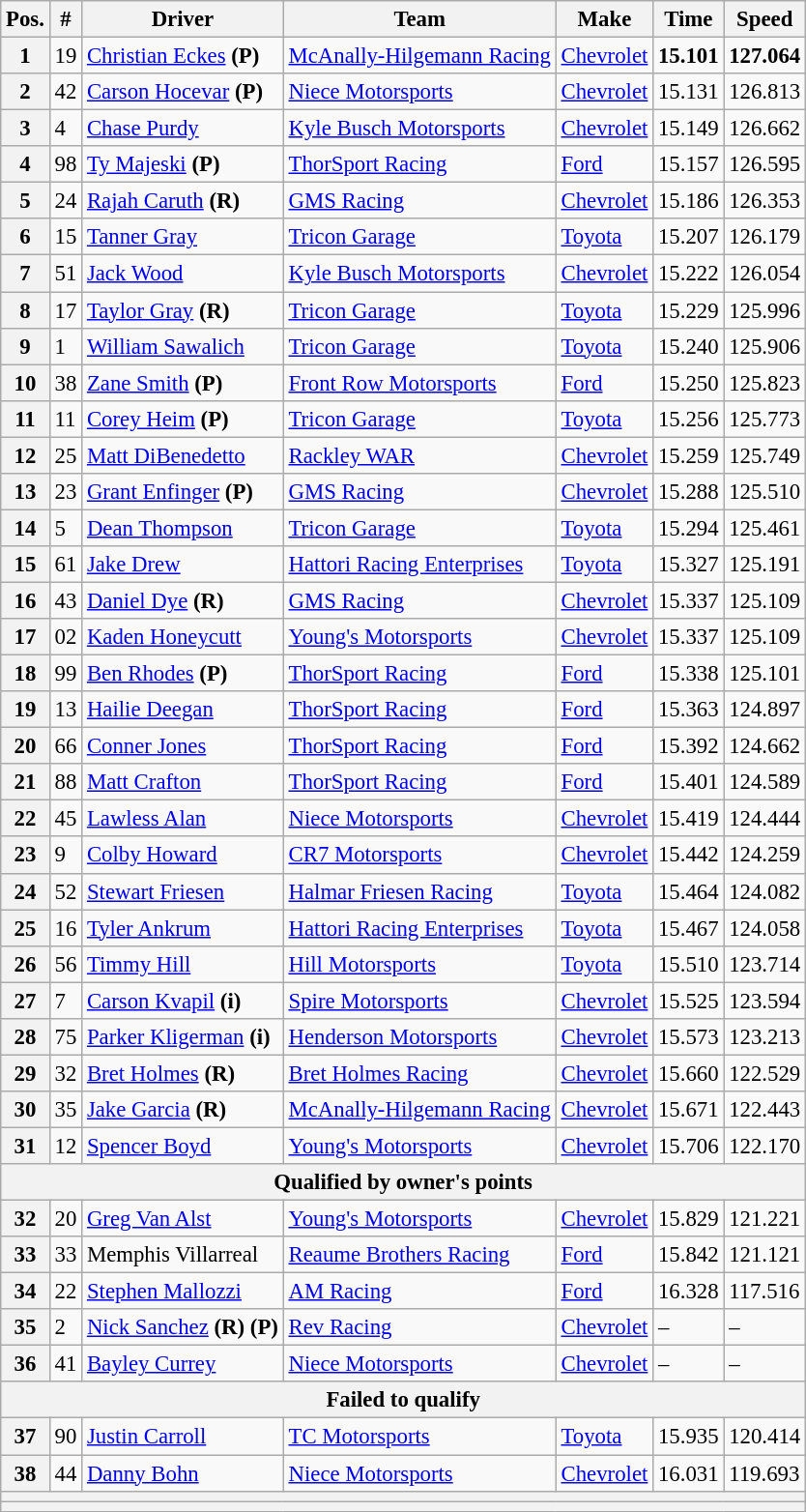<table class="wikitable" style="font-size:95%">
<tr>
<th>Pos.</th>
<th>#</th>
<th>Driver</th>
<th>Team</th>
<th>Make</th>
<th>Time</th>
<th>Speed</th>
</tr>
<tr>
<th>1</th>
<td>19</td>
<td><a href='#'>Christian Eckes</a> <strong>(P)</strong></td>
<td><a href='#'>McAnally-Hilgemann Racing</a></td>
<td><a href='#'>Chevrolet</a></td>
<td><strong>15.101</strong></td>
<td><strong>127.064</strong></td>
</tr>
<tr>
<th>2</th>
<td>42</td>
<td><a href='#'>Carson Hocevar</a> <strong>(P)</strong></td>
<td><a href='#'>Niece Motorsports</a></td>
<td><a href='#'>Chevrolet</a></td>
<td>15.131</td>
<td>126.813</td>
</tr>
<tr>
<th>3</th>
<td>4</td>
<td><a href='#'>Chase Purdy</a></td>
<td><a href='#'>Kyle Busch Motorsports</a></td>
<td><a href='#'>Chevrolet</a></td>
<td>15.149</td>
<td>126.662</td>
</tr>
<tr>
<th>4</th>
<td>98</td>
<td><a href='#'>Ty Majeski</a> <strong>(P)</strong></td>
<td><a href='#'>ThorSport Racing</a></td>
<td><a href='#'>Ford</a></td>
<td>15.157</td>
<td>126.595</td>
</tr>
<tr>
<th>5</th>
<td>24</td>
<td><a href='#'>Rajah Caruth</a> <strong>(R)</strong></td>
<td><a href='#'>GMS Racing</a></td>
<td><a href='#'>Chevrolet</a></td>
<td>15.186</td>
<td>126.353</td>
</tr>
<tr>
<th>6</th>
<td>15</td>
<td><a href='#'>Tanner Gray</a></td>
<td><a href='#'>Tricon Garage</a></td>
<td><a href='#'>Toyota</a></td>
<td>15.207</td>
<td>126.179</td>
</tr>
<tr>
<th>7</th>
<td>51</td>
<td><a href='#'>Jack Wood</a></td>
<td><a href='#'>Kyle Busch Motorsports</a></td>
<td><a href='#'>Chevrolet</a></td>
<td>15.222</td>
<td>126.054</td>
</tr>
<tr>
<th>8</th>
<td>17</td>
<td><a href='#'>Taylor Gray</a> <strong>(R)</strong></td>
<td><a href='#'>Tricon Garage</a></td>
<td><a href='#'>Toyota</a></td>
<td>15.229</td>
<td>125.996</td>
</tr>
<tr>
<th>9</th>
<td>1</td>
<td><a href='#'>William Sawalich</a></td>
<td><a href='#'>Tricon Garage</a></td>
<td><a href='#'>Toyota</a></td>
<td>15.240</td>
<td>125.906</td>
</tr>
<tr>
<th>10</th>
<td>38</td>
<td><a href='#'>Zane Smith</a> <strong>(P)</strong></td>
<td><a href='#'>Front Row Motorsports</a></td>
<td><a href='#'>Ford</a></td>
<td>15.250</td>
<td>125.823</td>
</tr>
<tr>
<th>11</th>
<td>11</td>
<td><a href='#'>Corey Heim</a> <strong>(P)</strong></td>
<td><a href='#'>Tricon Garage</a></td>
<td><a href='#'>Toyota</a></td>
<td>15.256</td>
<td>125.773</td>
</tr>
<tr>
<th>12</th>
<td>25</td>
<td><a href='#'>Matt DiBenedetto</a></td>
<td><a href='#'>Rackley WAR</a></td>
<td><a href='#'>Chevrolet</a></td>
<td>15.259</td>
<td>125.749</td>
</tr>
<tr>
<th>13</th>
<td>23</td>
<td><a href='#'>Grant Enfinger</a> <strong>(P)</strong></td>
<td><a href='#'>GMS Racing</a></td>
<td><a href='#'>Chevrolet</a></td>
<td>15.288</td>
<td>125.510</td>
</tr>
<tr>
<th>14</th>
<td>5</td>
<td><a href='#'>Dean Thompson</a></td>
<td><a href='#'>Tricon Garage</a></td>
<td><a href='#'>Toyota</a></td>
<td>15.294</td>
<td>125.461</td>
</tr>
<tr>
<th>15</th>
<td>61</td>
<td><a href='#'>Jake Drew</a></td>
<td><a href='#'>Hattori Racing Enterprises</a></td>
<td><a href='#'>Toyota</a></td>
<td>15.327</td>
<td>125.191</td>
</tr>
<tr>
<th>16</th>
<td>43</td>
<td><a href='#'>Daniel Dye</a> <strong>(R)</strong></td>
<td><a href='#'>GMS Racing</a></td>
<td><a href='#'>Chevrolet</a></td>
<td>15.337</td>
<td>125.109</td>
</tr>
<tr>
<th>17</th>
<td>02</td>
<td><a href='#'>Kaden Honeycutt</a></td>
<td><a href='#'>Young's Motorsports</a></td>
<td><a href='#'>Chevrolet</a></td>
<td>15.337</td>
<td>125.109</td>
</tr>
<tr>
<th>18</th>
<td>99</td>
<td><a href='#'>Ben Rhodes</a> <strong>(P)</strong></td>
<td><a href='#'>ThorSport Racing</a></td>
<td><a href='#'>Ford</a></td>
<td>15.338</td>
<td>125.101</td>
</tr>
<tr>
<th>19</th>
<td>13</td>
<td><a href='#'>Hailie Deegan</a></td>
<td><a href='#'>ThorSport Racing</a></td>
<td><a href='#'>Ford</a></td>
<td>15.363</td>
<td>124.897</td>
</tr>
<tr>
<th>20</th>
<td>66</td>
<td><a href='#'>Conner Jones</a></td>
<td><a href='#'>ThorSport Racing</a></td>
<td><a href='#'>Ford</a></td>
<td>15.392</td>
<td>124.662</td>
</tr>
<tr>
<th>21</th>
<td>88</td>
<td><a href='#'>Matt Crafton</a></td>
<td><a href='#'>ThorSport Racing</a></td>
<td><a href='#'>Ford</a></td>
<td>15.401</td>
<td>124.589</td>
</tr>
<tr>
<th>22</th>
<td>45</td>
<td><a href='#'>Lawless Alan</a></td>
<td><a href='#'>Niece Motorsports</a></td>
<td><a href='#'>Chevrolet</a></td>
<td>15.419</td>
<td>124.444</td>
</tr>
<tr>
<th>23</th>
<td>9</td>
<td><a href='#'>Colby Howard</a></td>
<td><a href='#'>CR7 Motorsports</a></td>
<td><a href='#'>Chevrolet</a></td>
<td>15.442</td>
<td>124.259</td>
</tr>
<tr>
<th>24</th>
<td>52</td>
<td><a href='#'>Stewart Friesen</a></td>
<td><a href='#'>Halmar Friesen Racing</a></td>
<td><a href='#'>Toyota</a></td>
<td>15.464</td>
<td>124.082</td>
</tr>
<tr>
<th>25</th>
<td>16</td>
<td><a href='#'>Tyler Ankrum</a></td>
<td><a href='#'>Hattori Racing Enterprises</a></td>
<td><a href='#'>Toyota</a></td>
<td>15.467</td>
<td>124.058</td>
</tr>
<tr>
<th>26</th>
<td>56</td>
<td><a href='#'>Timmy Hill</a></td>
<td><a href='#'>Hill Motorsports</a></td>
<td><a href='#'>Toyota</a></td>
<td>15.510</td>
<td>123.714</td>
</tr>
<tr>
<th>27</th>
<td>7</td>
<td><a href='#'>Carson Kvapil</a> <strong>(i)</strong></td>
<td><a href='#'>Spire Motorsports</a></td>
<td><a href='#'>Chevrolet</a></td>
<td>15.525</td>
<td>123.594</td>
</tr>
<tr>
<th>28</th>
<td>75</td>
<td><a href='#'>Parker Kligerman</a> <strong>(i)</strong></td>
<td><a href='#'>Henderson Motorsports</a></td>
<td><a href='#'>Chevrolet</a></td>
<td>15.573</td>
<td>123.213</td>
</tr>
<tr>
<th>29</th>
<td>32</td>
<td><a href='#'>Bret Holmes</a> <strong>(R)</strong></td>
<td><a href='#'>Bret Holmes Racing</a></td>
<td><a href='#'>Chevrolet</a></td>
<td>15.660</td>
<td>122.529</td>
</tr>
<tr>
<th>30</th>
<td>35</td>
<td><a href='#'>Jake Garcia</a> <strong>(R)</strong></td>
<td><a href='#'>McAnally-Hilgemann Racing</a></td>
<td><a href='#'>Chevrolet</a></td>
<td>15.671</td>
<td>122.443</td>
</tr>
<tr>
<th>31</th>
<td>12</td>
<td><a href='#'>Spencer Boyd</a></td>
<td><a href='#'>Young's Motorsports</a></td>
<td><a href='#'>Chevrolet</a></td>
<td>15.706</td>
<td>122.170</td>
</tr>
<tr>
<th colspan="7">Qualified by owner's points</th>
</tr>
<tr>
<th>32</th>
<td>20</td>
<td><a href='#'>Greg Van Alst</a></td>
<td><a href='#'>Young's Motorsports</a></td>
<td><a href='#'>Chevrolet</a></td>
<td>15.829</td>
<td>121.221</td>
</tr>
<tr>
<th>33</th>
<td>33</td>
<td>Memphis Villarreal</td>
<td><a href='#'>Reaume Brothers Racing</a></td>
<td><a href='#'>Ford</a></td>
<td>15.842</td>
<td>121.121</td>
</tr>
<tr>
<th>34</th>
<td>22</td>
<td><a href='#'>Stephen Mallozzi</a></td>
<td><a href='#'>AM Racing</a></td>
<td><a href='#'>Ford</a></td>
<td>16.328</td>
<td>117.516</td>
</tr>
<tr>
<th>35</th>
<td>2</td>
<td><a href='#'>Nick Sanchez</a> <strong>(R)</strong> <strong>(P)</strong></td>
<td><a href='#'>Rev Racing</a></td>
<td><a href='#'>Chevrolet</a></td>
<td>–</td>
<td>–</td>
</tr>
<tr>
<th>36</th>
<td>41</td>
<td><a href='#'>Bayley Currey</a></td>
<td><a href='#'>Niece Motorsports</a></td>
<td><a href='#'>Chevrolet</a></td>
<td>–</td>
<td>–</td>
</tr>
<tr>
<th colspan="7">Failed to qualify</th>
</tr>
<tr>
<th>37</th>
<td>90</td>
<td><a href='#'>Justin Carroll</a></td>
<td><a href='#'>TC Motorsports</a></td>
<td><a href='#'>Toyota</a></td>
<td>15.935</td>
<td>120.414</td>
</tr>
<tr>
<th>38</th>
<td>44</td>
<td><a href='#'>Danny Bohn</a></td>
<td><a href='#'>Niece Motorsports</a></td>
<td><a href='#'>Chevrolet</a></td>
<td>16.031</td>
<td>119.693</td>
</tr>
<tr>
<th colspan="7"></th>
</tr>
<tr>
<th colspan="7"></th>
</tr>
</table>
